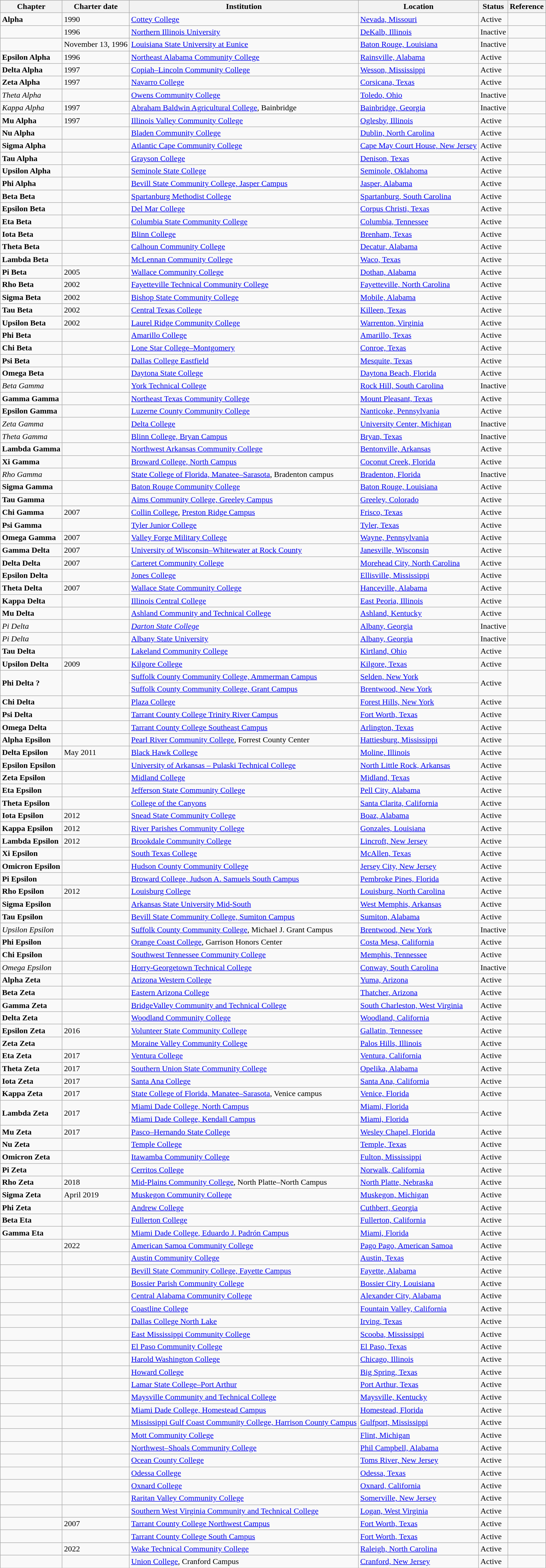<table class="wikitable sortable">
<tr>
<th>Chapter</th>
<th>Charter date</th>
<th>Institution</th>
<th>Location</th>
<th>Status</th>
<th>Reference</th>
</tr>
<tr>
<td><strong>Alpha</strong></td>
<td>1990</td>
<td><a href='#'>Cottey College</a></td>
<td><a href='#'>Nevada, Missouri</a></td>
<td>Active</td>
<td></td>
</tr>
<tr>
<td></td>
<td>1996</td>
<td><a href='#'>Northern Illinois University</a></td>
<td><a href='#'>DeKalb, Illinois</a></td>
<td>Inactive</td>
<td></td>
</tr>
<tr>
<td></td>
<td>November 13, 1996</td>
<td><a href='#'>Louisiana State University at Eunice</a></td>
<td><a href='#'>Baton Rouge, Louisiana</a></td>
<td>Inactive</td>
<td></td>
</tr>
<tr>
<td><strong>Epsilon Alpha</strong></td>
<td>1996</td>
<td><a href='#'>Northeast Alabama Community College</a></td>
<td><a href='#'>Rainsville, Alabama</a></td>
<td>Active</td>
<td></td>
</tr>
<tr>
<td><strong>Delta Alpha</strong></td>
<td>1997</td>
<td><a href='#'>Copiah–Lincoln Community College</a></td>
<td><a href='#'>Wesson, Mississippi</a></td>
<td>Active</td>
<td></td>
</tr>
<tr>
<td><strong>Zeta Alpha</strong></td>
<td>1997</td>
<td><a href='#'>Navarro College</a></td>
<td><a href='#'>Corsicana, Texas</a></td>
<td>Active</td>
<td></td>
</tr>
<tr>
<td><em>Theta Alpha</em></td>
<td></td>
<td><a href='#'>Owens Community College</a></td>
<td><a href='#'>Toledo, Ohio</a></td>
<td>Inactive</td>
<td></td>
</tr>
<tr>
<td><em>Kappa Alpha</em></td>
<td>1997</td>
<td><a href='#'>Abraham Baldwin Agricultural College</a>, Bainbridge</td>
<td><a href='#'>Bainbridge, Georgia</a></td>
<td>Inactive</td>
<td></td>
</tr>
<tr>
<td><strong>Mu Alpha</strong></td>
<td>1997</td>
<td><a href='#'>Illinois Valley Community College</a></td>
<td><a href='#'>Oglesby, Illinois</a></td>
<td>Active</td>
<td></td>
</tr>
<tr>
<td><strong>Nu Alpha</strong></td>
<td></td>
<td><a href='#'>Bladen Community College</a></td>
<td><a href='#'>Dublin, North Carolina</a></td>
<td>Active</td>
<td></td>
</tr>
<tr>
<td><strong>Sigma Alpha</strong></td>
<td></td>
<td><a href='#'>Atlantic Cape Community College</a></td>
<td><a href='#'>Cape May Court House, New Jersey</a></td>
<td>Active</td>
<td></td>
</tr>
<tr>
<td><strong>Tau Alpha</strong></td>
<td></td>
<td><a href='#'>Grayson College</a></td>
<td><a href='#'>Denison, Texas</a></td>
<td>Active</td>
<td></td>
</tr>
<tr>
<td><strong>Upsilon Alpha</strong></td>
<td></td>
<td><a href='#'>Seminole State College</a></td>
<td><a href='#'>Seminole, Oklahoma</a></td>
<td>Active</td>
<td></td>
</tr>
<tr>
<td><strong>Phi Alpha</strong></td>
<td></td>
<td><a href='#'>Bevill State Community College, Jasper Campus</a></td>
<td><a href='#'>Jasper, Alabama</a></td>
<td>Active</td>
<td></td>
</tr>
<tr>
<td><strong>Beta Beta</strong></td>
<td></td>
<td><a href='#'>Spartanburg Methodist College</a></td>
<td><a href='#'>Spartanburg, South Carolina</a></td>
<td>Active</td>
<td></td>
</tr>
<tr>
<td><strong>Epsilon Beta</strong></td>
<td></td>
<td><a href='#'>Del Mar College</a></td>
<td><a href='#'>Corpus Christi, Texas</a></td>
<td>Active</td>
<td></td>
</tr>
<tr>
<td><strong>Eta Beta</strong></td>
<td></td>
<td><a href='#'>Columbia State Community College</a></td>
<td><a href='#'>Columbia, Tennessee</a></td>
<td>Active</td>
<td></td>
</tr>
<tr>
<td><strong>Iota Beta</strong></td>
<td></td>
<td><a href='#'>Blinn College</a></td>
<td><a href='#'>Brenham, Texas</a></td>
<td>Active</td>
<td></td>
</tr>
<tr>
<td><strong>Theta Beta</strong></td>
<td></td>
<td><a href='#'>Calhoun Community College</a></td>
<td><a href='#'>Decatur, Alabama</a></td>
<td>Active</td>
<td></td>
</tr>
<tr>
<td><strong>Lambda Beta</strong></td>
<td></td>
<td><a href='#'>McLennan Community College</a></td>
<td><a href='#'>Waco, Texas</a></td>
<td>Active</td>
<td></td>
</tr>
<tr>
<td><strong>Pi Beta</strong></td>
<td>2005</td>
<td><a href='#'>Wallace Community College</a></td>
<td><a href='#'>Dothan, Alabama</a></td>
<td>Active</td>
<td></td>
</tr>
<tr>
<td><strong>Rho Beta</strong></td>
<td>2002</td>
<td><a href='#'>Fayetteville Technical Community College</a></td>
<td><a href='#'>Fayetteville, North Carolina</a></td>
<td>Active</td>
<td></td>
</tr>
<tr>
<td><strong>Sigma Beta</strong></td>
<td>2002</td>
<td><a href='#'>Bishop State Community College</a></td>
<td><a href='#'>Mobile, Alabama</a></td>
<td>Active</td>
<td></td>
</tr>
<tr>
<td><strong>Tau Beta</strong></td>
<td>2002</td>
<td><a href='#'>Central Texas College</a></td>
<td><a href='#'>Killeen, Texas</a></td>
<td>Active</td>
<td></td>
</tr>
<tr>
<td><strong>Upsilon Beta</strong></td>
<td>2002</td>
<td><a href='#'>Laurel Ridge Community College</a></td>
<td><a href='#'>Warrenton, Virginia</a></td>
<td>Active</td>
<td></td>
</tr>
<tr>
<td><strong>Phi Beta</strong></td>
<td></td>
<td><a href='#'>Amarillo College</a></td>
<td><a href='#'>Amarillo, Texas</a></td>
<td>Active</td>
<td></td>
</tr>
<tr>
<td><strong>Chi Beta</strong></td>
<td></td>
<td><a href='#'>Lone Star College–Montgomery</a></td>
<td><a href='#'>Conroe, Texas</a></td>
<td>Active</td>
<td></td>
</tr>
<tr>
<td><strong>Psi Beta</strong></td>
<td></td>
<td><a href='#'>Dallas College Eastfield</a></td>
<td><a href='#'>Mesquite, Texas</a></td>
<td>Active</td>
<td></td>
</tr>
<tr>
<td><strong>Omega Beta</strong></td>
<td></td>
<td><a href='#'>Daytona State College</a></td>
<td><a href='#'>Daytona Beach, Florida</a></td>
<td>Active</td>
<td></td>
</tr>
<tr>
<td><em>Beta Gamma</em></td>
<td></td>
<td><a href='#'>York Technical College</a></td>
<td><a href='#'>Rock Hill, South Carolina</a></td>
<td>Inactive</td>
<td></td>
</tr>
<tr>
<td><strong>Gamma Gamma</strong></td>
<td></td>
<td><a href='#'>Northeast Texas Community College</a></td>
<td><a href='#'>Mount Pleasant, Texas</a></td>
<td>Active</td>
<td></td>
</tr>
<tr>
<td><strong>Epsilon Gamma</strong></td>
<td></td>
<td><a href='#'>Luzerne County Community College</a></td>
<td><a href='#'>Nanticoke, Pennsylvania</a></td>
<td>Active</td>
<td></td>
</tr>
<tr>
<td><em>Zeta Gamma</em></td>
<td></td>
<td><a href='#'>Delta College</a></td>
<td><a href='#'>University Center, Michigan</a></td>
<td>Inactive</td>
<td></td>
</tr>
<tr>
<td><em>Theta Gamma</em></td>
<td></td>
<td><a href='#'>Blinn College, Bryan Campus</a></td>
<td><a href='#'>Bryan, Texas</a></td>
<td>Inactive</td>
<td></td>
</tr>
<tr>
<td><strong>Lambda Gamma</strong></td>
<td></td>
<td><a href='#'>Northwest Arkansas Community College</a></td>
<td><a href='#'>Bentonville, Arkansas</a></td>
<td>Active</td>
<td></td>
</tr>
<tr>
<td><strong>Xi Gamma</strong></td>
<td></td>
<td><a href='#'>Broward College, North Campus</a></td>
<td><a href='#'>Coconut Creek, Florida</a></td>
<td>Active</td>
<td></td>
</tr>
<tr>
<td><em>Rho Gamma</em></td>
<td></td>
<td><a href='#'>State College of Florida, Manatee–Sarasota</a>, Bradenton campus</td>
<td><a href='#'>Bradenton, Florida</a></td>
<td>Inactive</td>
<td></td>
</tr>
<tr>
<td><strong>Sigma Gamma</strong></td>
<td></td>
<td><a href='#'>Baton Rouge Community College</a></td>
<td><a href='#'>Baton Rouge, Louisiana</a></td>
<td>Active</td>
<td></td>
</tr>
<tr>
<td><strong>Tau Gamma</strong></td>
<td></td>
<td><a href='#'>Aims Community College, Greeley Campus</a></td>
<td><a href='#'>Greeley, Colorado</a></td>
<td>Active</td>
<td></td>
</tr>
<tr>
<td><strong>Chi Gamma</strong></td>
<td>2007</td>
<td><a href='#'>Collin College</a>, <a href='#'>Preston Ridge Campus</a></td>
<td><a href='#'>Frisco, Texas</a></td>
<td>Active</td>
<td></td>
</tr>
<tr>
<td><strong>Psi Gamma</strong></td>
<td></td>
<td><a href='#'>Tyler Junior College</a></td>
<td><a href='#'>Tyler, Texas</a></td>
<td>Active</td>
<td></td>
</tr>
<tr>
<td><strong>Omega Gamma</strong></td>
<td>2007</td>
<td><a href='#'>Valley Forge Military College</a></td>
<td><a href='#'>Wayne, Pennsylvania</a></td>
<td>Active</td>
<td></td>
</tr>
<tr>
<td><strong>Gamma Delta</strong></td>
<td>2007</td>
<td><a href='#'>University of Wisconsin–Whitewater at Rock County</a></td>
<td><a href='#'>Janesville, Wisconsin</a></td>
<td>Active</td>
<td></td>
</tr>
<tr>
<td><strong>Delta Delta</strong></td>
<td>2007</td>
<td><a href='#'>Carteret Community College</a></td>
<td><a href='#'>Morehead City, North Carolina</a></td>
<td>Active</td>
<td></td>
</tr>
<tr>
<td><strong>Epsilon Delta</strong></td>
<td></td>
<td><a href='#'>Jones College</a></td>
<td><a href='#'>Ellisville, Mississippi</a></td>
<td>Active</td>
<td></td>
</tr>
<tr>
<td><strong>Theta Delta</strong></td>
<td>2007</td>
<td><a href='#'>Wallace State Community College</a></td>
<td><a href='#'>Hanceville, Alabama</a></td>
<td>Active</td>
<td></td>
</tr>
<tr>
<td><strong>Kappa Delta</strong></td>
<td></td>
<td><a href='#'>Illinois Central College</a></td>
<td><a href='#'>East Peoria, Illinois</a></td>
<td>Active</td>
<td></td>
</tr>
<tr>
<td><strong>Mu Delta</strong></td>
<td></td>
<td><a href='#'>Ashland Community and Technical College</a></td>
<td><a href='#'>Ashland, Kentucky</a></td>
<td>Active</td>
<td></td>
</tr>
<tr>
<td><em>Pi Delta</em></td>
<td></td>
<td><em><a href='#'>Darton State College</a></em></td>
<td><a href='#'>Albany, Georgia</a></td>
<td>Inactive</td>
<td></td>
</tr>
<tr>
<td><em>Pi Delta</em></td>
<td></td>
<td><a href='#'>Albany State University</a></td>
<td><a href='#'>Albany, Georgia</a></td>
<td>Inactive</td>
<td></td>
</tr>
<tr>
<td><strong>Tau Delta</strong></td>
<td></td>
<td><a href='#'>Lakeland Community College</a></td>
<td><a href='#'>Kirtland, Ohio</a></td>
<td>Active</td>
<td></td>
</tr>
<tr>
<td><strong>Upsilon Delta</strong></td>
<td>2009</td>
<td><a href='#'>Kilgore College</a></td>
<td><a href='#'>Kilgore, Texas</a></td>
<td>Active</td>
<td></td>
</tr>
<tr>
<td rowspan="2"><strong>Phi Delta ?</strong></td>
<td rowspan="2"></td>
<td><a href='#'>Suffolk County Community College, Ammerman Campus</a></td>
<td><a href='#'>Selden, New York</a></td>
<td rowspan="2">Active</td>
<td rowspan="2"></td>
</tr>
<tr>
<td><a href='#'>Suffolk County Community College, Grant Campus</a></td>
<td><a href='#'>Brentwood, New York</a></td>
</tr>
<tr>
<td><strong>Chi Delta</strong></td>
<td></td>
<td><a href='#'>Plaza College</a></td>
<td><a href='#'>Forest Hills, New York</a></td>
<td>Active</td>
<td></td>
</tr>
<tr>
<td><strong>Psi Delta</strong></td>
<td></td>
<td><a href='#'>Tarrant County College Trinity River Campus</a></td>
<td><a href='#'>Fort Worth, Texas</a></td>
<td>Active</td>
<td></td>
</tr>
<tr>
<td><strong>Omega Delta</strong></td>
<td></td>
<td><a href='#'>Tarrant County College Southeast Campus</a></td>
<td><a href='#'>Arlington, Texas</a></td>
<td>Active</td>
<td></td>
</tr>
<tr>
<td><strong>Alpha Epsilon</strong></td>
<td></td>
<td><a href='#'>Pearl River Community College</a>, Forrest County Center</td>
<td><a href='#'>Hattiesburg, Mississippi</a></td>
<td>Active</td>
<td></td>
</tr>
<tr>
<td><strong>Delta Epsilon</strong></td>
<td>May 2011</td>
<td><a href='#'>Black Hawk College</a></td>
<td><a href='#'>Moline, Illinois</a></td>
<td>Active</td>
<td></td>
</tr>
<tr>
<td><strong>Epsilon Epsilon</strong></td>
<td></td>
<td><a href='#'>University of Arkansas – Pulaski Technical College</a></td>
<td><a href='#'>North Little Rock, Arkansas</a></td>
<td>Active</td>
<td></td>
</tr>
<tr>
<td><strong>Zeta Epsilon</strong></td>
<td></td>
<td><a href='#'>Midland College</a></td>
<td><a href='#'>Midland, Texas</a></td>
<td>Active</td>
<td></td>
</tr>
<tr>
<td><strong>Eta Epsilon</strong></td>
<td></td>
<td><a href='#'>Jefferson State Community College</a></td>
<td><a href='#'>Pell City, Alabama</a></td>
<td>Active</td>
<td></td>
</tr>
<tr>
<td><strong>Theta Epsilon</strong></td>
<td></td>
<td><a href='#'>College of the Canyons</a></td>
<td><a href='#'>Santa Clarita, California</a></td>
<td>Active</td>
<td></td>
</tr>
<tr>
<td><strong>Iota Epsilon</strong></td>
<td>2012</td>
<td><a href='#'>Snead State Community College</a></td>
<td><a href='#'>Boaz, Alabama</a></td>
<td>Active</td>
<td></td>
</tr>
<tr>
<td><strong>Kappa Epsilon</strong></td>
<td>2012</td>
<td><a href='#'>River Parishes Community College</a></td>
<td><a href='#'>Gonzales, Louisiana</a></td>
<td>Active</td>
<td></td>
</tr>
<tr>
<td><strong>Lambda Epsilon</strong></td>
<td>2012</td>
<td><a href='#'>Brookdale Community College</a></td>
<td><a href='#'>Lincroft, New Jersey</a></td>
<td>Active</td>
<td></td>
</tr>
<tr>
<td><strong>Xi Epsilon</strong></td>
<td></td>
<td><a href='#'>South Texas College</a></td>
<td><a href='#'>McAllen, Texas</a></td>
<td>Active</td>
<td></td>
</tr>
<tr>
<td><strong>Omicron Epsilon</strong></td>
<td></td>
<td><a href='#'>Hudson County Community College</a></td>
<td><a href='#'>Jersey City, New Jersey</a></td>
<td>Active</td>
<td></td>
</tr>
<tr>
<td><strong>Pi Epsilon</strong></td>
<td></td>
<td><a href='#'>Broward College, Judson A. Samuels South Campus</a></td>
<td><a href='#'>Pembroke Pines, Florida</a></td>
<td>Active</td>
<td></td>
</tr>
<tr>
<td><strong>Rho Epsilon</strong></td>
<td>2012</td>
<td><a href='#'>Louisburg College</a></td>
<td><a href='#'>Louisburg, North Carolina</a></td>
<td>Active</td>
<td></td>
</tr>
<tr>
<td><strong>Sigma Epsilon</strong></td>
<td></td>
<td><a href='#'>Arkansas State University Mid-South</a></td>
<td><a href='#'>West Memphis, Arkansas</a></td>
<td>Active</td>
<td></td>
</tr>
<tr>
<td><strong>Tau Epsilon</strong></td>
<td></td>
<td><a href='#'>Bevill State Community College, Sumiton Campus</a></td>
<td><a href='#'>Sumiton, Alabama</a></td>
<td>Active</td>
<td></td>
</tr>
<tr>
<td><em>Upsilon Epsilon</em></td>
<td></td>
<td><a href='#'>Suffolk County Community College</a>, Michael J. Grant Campus</td>
<td><a href='#'>Brentwood, New York</a></td>
<td>Inactive</td>
<td></td>
</tr>
<tr>
<td><strong>Phi Epsilon</strong></td>
<td></td>
<td><a href='#'>Orange Coast College</a>, Garrison Honors Center</td>
<td><a href='#'>Costa Mesa, California</a></td>
<td>Active</td>
<td></td>
</tr>
<tr>
<td><strong>Chi Epsilon</strong></td>
<td></td>
<td><a href='#'>Southwest Tennessee Community College</a></td>
<td><a href='#'>Memphis, Tennessee</a></td>
<td>Active</td>
<td></td>
</tr>
<tr>
<td><em>Omega Epsilon</em></td>
<td></td>
<td><a href='#'>Horry-Georgetown Technical College</a></td>
<td><a href='#'>Conway, South Carolina</a></td>
<td>Inactive</td>
<td></td>
</tr>
<tr>
<td><strong>Alpha Zeta</strong></td>
<td></td>
<td><a href='#'>Arizona Western College</a></td>
<td><a href='#'>Yuma, Arizona</a></td>
<td>Active</td>
<td></td>
</tr>
<tr>
<td><strong>Beta Zeta</strong></td>
<td></td>
<td><a href='#'>Eastern Arizona College</a></td>
<td><a href='#'>Thatcher, Arizona</a></td>
<td>Active</td>
<td></td>
</tr>
<tr>
<td><strong>Gamma Zeta</strong></td>
<td></td>
<td><a href='#'>BridgeValley Community and Technical College</a></td>
<td><a href='#'>South Charleston, West Virginia</a></td>
<td>Active</td>
<td></td>
</tr>
<tr>
<td><strong>Delta Zeta</strong></td>
<td></td>
<td><a href='#'>Woodland Community College</a></td>
<td><a href='#'>Woodland, California</a></td>
<td>Active</td>
<td></td>
</tr>
<tr>
<td><strong>Epsilon Zeta</strong></td>
<td>2016</td>
<td><a href='#'>Volunteer State Community College</a></td>
<td><a href='#'>Gallatin, Tennessee</a></td>
<td>Active</td>
<td></td>
</tr>
<tr>
<td><strong>Zeta Zeta</strong></td>
<td></td>
<td><a href='#'>Moraine Valley Community College</a></td>
<td><a href='#'>Palos Hills, Illinois</a></td>
<td>Active</td>
<td></td>
</tr>
<tr>
<td><strong>Eta Zeta</strong></td>
<td>2017</td>
<td><a href='#'>Ventura College</a></td>
<td><a href='#'>Ventura, California</a></td>
<td>Active</td>
<td></td>
</tr>
<tr>
<td><strong>Theta Zeta</strong></td>
<td>2017</td>
<td><a href='#'>Southern Union State Community College</a></td>
<td><a href='#'>Opelika, Alabama</a></td>
<td>Active</td>
<td></td>
</tr>
<tr>
<td><strong>Iota Zeta</strong></td>
<td>2017</td>
<td><a href='#'>Santa Ana College</a></td>
<td><a href='#'>Santa Ana, California</a></td>
<td>Active</td>
<td></td>
</tr>
<tr>
<td><strong>Kappa Zeta</strong></td>
<td>2017</td>
<td><a href='#'>State College of Florida, Manatee–Sarasota</a>, Venice campus</td>
<td><a href='#'>Venice, Florida</a></td>
<td>Active</td>
<td></td>
</tr>
<tr>
<td rowspan="2"><strong>Lambda Zeta</strong></td>
<td rowspan="2">2017</td>
<td><a href='#'>Miami Dade College, North Campus</a></td>
<td><a href='#'>Miami, Florida</a></td>
<td rowspan="2">Active</td>
<td rowspan="2"></td>
</tr>
<tr>
<td><a href='#'>Miami Dade College, Kendall Campus</a></td>
<td><a href='#'>Miami, Florida</a></td>
</tr>
<tr>
<td><strong>Mu Zeta</strong></td>
<td>2017</td>
<td><a href='#'>Pasco–Hernando State College</a></td>
<td><a href='#'>Wesley Chapel, Florida</a></td>
<td>Active</td>
<td></td>
</tr>
<tr>
<td><strong>Nu Zeta</strong></td>
<td></td>
<td><a href='#'>Temple College</a></td>
<td><a href='#'>Temple, Texas</a></td>
<td>Active</td>
<td></td>
</tr>
<tr>
<td><strong>Omicron Zeta</strong></td>
<td></td>
<td><a href='#'>Itawamba Community College</a></td>
<td><a href='#'>Fulton, Mississippi</a></td>
<td>Active</td>
<td></td>
</tr>
<tr>
<td><strong>Pi Zeta</strong></td>
<td></td>
<td><a href='#'>Cerritos College</a></td>
<td><a href='#'>Norwalk, California</a></td>
<td>Active</td>
<td></td>
</tr>
<tr>
<td><strong>Rho Zeta</strong></td>
<td>2018</td>
<td><a href='#'>Mid-Plains Community College</a>, North Platte–North Campus</td>
<td><a href='#'>North Platte, Nebraska</a></td>
<td>Active</td>
<td></td>
</tr>
<tr>
<td><strong>Sigma Zeta</strong></td>
<td>April 2019</td>
<td><a href='#'>Muskegon Community College</a></td>
<td><a href='#'>Muskegon, Michigan</a></td>
<td>Active</td>
<td></td>
</tr>
<tr>
<td><strong>Phi Zeta</strong></td>
<td></td>
<td><a href='#'>Andrew College</a></td>
<td><a href='#'>Cuthbert, Georgia</a></td>
<td>Active</td>
<td></td>
</tr>
<tr>
<td><strong>Beta Eta</strong></td>
<td></td>
<td><a href='#'>Fullerton College</a></td>
<td><a href='#'>Fullerton, California</a></td>
<td>Active</td>
<td></td>
</tr>
<tr>
<td><strong>Gamma Eta</strong></td>
<td></td>
<td><a href='#'>Miami Dade College, Eduardo J. Padrón Campus</a></td>
<td><a href='#'>Miami, Florida</a></td>
<td>Active</td>
<td></td>
</tr>
<tr>
<td></td>
<td>2022</td>
<td><a href='#'>American Samoa Community College</a></td>
<td><a href='#'>Pago Pago, American Samoa</a></td>
<td>Active</td>
<td></td>
</tr>
<tr>
<td></td>
<td></td>
<td><a href='#'>Austin Community College</a></td>
<td><a href='#'>Austin, Texas</a></td>
<td>Active</td>
<td></td>
</tr>
<tr>
<td></td>
<td></td>
<td><a href='#'>Bevill State Community College, Fayette Campus</a></td>
<td><a href='#'>Fayette, Alabama</a></td>
<td>Active</td>
<td></td>
</tr>
<tr>
<td></td>
<td></td>
<td><a href='#'>Bossier Parish Community College</a></td>
<td><a href='#'>Bossier City, Louisiana</a></td>
<td>Active</td>
<td></td>
</tr>
<tr>
<td></td>
<td></td>
<td><a href='#'>Central Alabama Community College</a></td>
<td><a href='#'>Alexander City, Alabama</a></td>
<td>Active</td>
<td></td>
</tr>
<tr>
<td></td>
<td></td>
<td><a href='#'>Coastline College</a></td>
<td><a href='#'>Fountain Valley, California</a></td>
<td>Active</td>
<td></td>
</tr>
<tr>
<td></td>
<td></td>
<td><a href='#'>Dallas College North Lake</a></td>
<td><a href='#'>Irving, Texas</a></td>
<td>Active</td>
<td></td>
</tr>
<tr>
<td></td>
<td></td>
<td><a href='#'>East Mississippi Community College</a></td>
<td><a href='#'>Scooba, Mississippi</a></td>
<td>Active</td>
<td></td>
</tr>
<tr>
<td></td>
<td></td>
<td><a href='#'>El Paso Community College</a></td>
<td><a href='#'>El Paso, Texas</a></td>
<td>Active</td>
<td></td>
</tr>
<tr>
<td></td>
<td></td>
<td><a href='#'>Harold Washington College</a></td>
<td><a href='#'>Chicago, Illinois</a></td>
<td>Active</td>
<td></td>
</tr>
<tr>
<td></td>
<td></td>
<td><a href='#'>Howard College</a></td>
<td><a href='#'>Big Spring, Texas</a></td>
<td>Active</td>
<td></td>
</tr>
<tr>
<td></td>
<td></td>
<td><a href='#'>Lamar State College–Port Arthur</a></td>
<td><a href='#'>Port Arthur, Texas</a></td>
<td>Active</td>
<td></td>
</tr>
<tr>
<td></td>
<td></td>
<td><a href='#'>Maysville Community and Technical College</a></td>
<td><a href='#'>Maysville, Kentucky</a></td>
<td>Active</td>
<td></td>
</tr>
<tr>
<td></td>
<td></td>
<td><a href='#'>Miami Dade College, Homestead Campus</a></td>
<td><a href='#'>Homestead, Florida</a></td>
<td>Active</td>
<td></td>
</tr>
<tr>
<td></td>
<td></td>
<td><a href='#'>Mississippi Gulf Coast Community College, Harrison County Campus</a></td>
<td><a href='#'>Gulfport, Mississippi</a></td>
<td>Active</td>
<td></td>
</tr>
<tr>
<td></td>
<td></td>
<td><a href='#'>Mott Community College</a></td>
<td><a href='#'>Flint, Michigan</a></td>
<td>Active</td>
<td></td>
</tr>
<tr>
<td></td>
<td></td>
<td><a href='#'>Northwest–Shoals Community College</a></td>
<td><a href='#'>Phil Campbell, Alabama</a></td>
<td>Active</td>
<td></td>
</tr>
<tr>
<td></td>
<td></td>
<td><a href='#'>Ocean County College</a></td>
<td><a href='#'>Toms River, New Jersey</a></td>
<td>Active</td>
<td></td>
</tr>
<tr>
<td></td>
<td></td>
<td><a href='#'>Odessa College</a></td>
<td><a href='#'>Odessa, Texas</a></td>
<td>Active</td>
<td></td>
</tr>
<tr>
<td></td>
<td></td>
<td><a href='#'>Oxnard College</a></td>
<td><a href='#'>Oxnard, California</a></td>
<td>Active</td>
<td></td>
</tr>
<tr>
<td></td>
<td></td>
<td><a href='#'>Raritan Valley Community College</a></td>
<td><a href='#'>Somerville, New Jersey</a></td>
<td>Active</td>
<td></td>
</tr>
<tr>
<td></td>
<td></td>
<td><a href='#'>Southern West Virginia Community and Technical College</a></td>
<td><a href='#'>Logan, West Virginia</a></td>
<td>Active</td>
<td></td>
</tr>
<tr>
<td></td>
<td>2007</td>
<td><a href='#'>Tarrant County College Northwest Campus</a></td>
<td><a href='#'>Fort Worth, Texas</a></td>
<td>Active</td>
<td></td>
</tr>
<tr>
<td></td>
<td></td>
<td><a href='#'>Tarrant County College South Campus</a></td>
<td><a href='#'>Fort Worth, Texas</a></td>
<td>Active</td>
<td></td>
</tr>
<tr>
<td></td>
<td>2022</td>
<td><a href='#'>Wake Technical Community College</a></td>
<td><a href='#'>Raleigh, North Carolina</a></td>
<td>Active</td>
<td></td>
</tr>
<tr>
<td></td>
<td></td>
<td><a href='#'>Union College</a>, Cranford Campus</td>
<td><a href='#'>Cranford, New Jersey</a></td>
<td>Active</td>
<td></td>
</tr>
</table>
